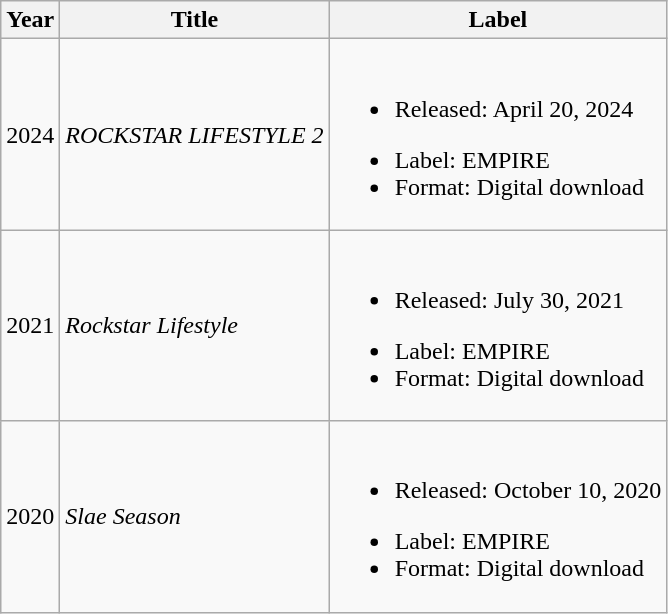<table class="wikitable">
<tr>
<th>Year</th>
<th>Title</th>
<th>Label</th>
</tr>
<tr>
<td>2024</td>
<td><em>ROCKSTAR LIFESTYLE 2</em></td>
<td><br><ul><li>Released: April 20, 2024</li></ul><ul><li>Label: EMPIRE</li><li>Format: Digital download</li></ul></td>
</tr>
<tr>
<td>2021</td>
<td><em>Rockstar Lifestyle</em></td>
<td><br><ul><li>Released: July 30, 2021</li></ul><ul><li>Label: EMPIRE</li><li>Format: Digital download</li></ul></td>
</tr>
<tr>
<td>2020</td>
<td><em>Slae Season</em></td>
<td><br><ul><li>Released: October 10, 2020</li></ul><ul><li>Label: EMPIRE</li><li>Format: Digital download</li></ul></td>
</tr>
</table>
